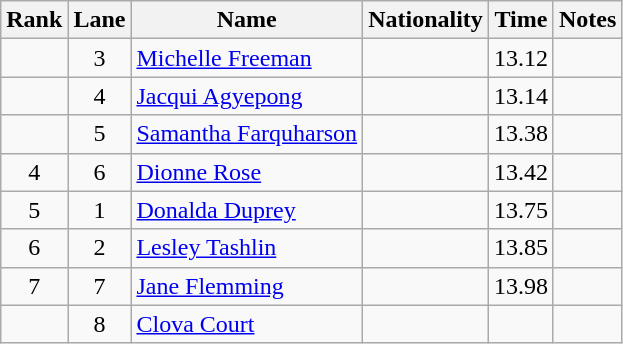<table class="wikitable sortable" style=" text-align:center">
<tr>
<th>Rank</th>
<th>Lane</th>
<th>Name</th>
<th>Nationality</th>
<th>Time</th>
<th>Notes</th>
</tr>
<tr>
<td></td>
<td>3</td>
<td align=left><a href='#'>Michelle Freeman</a></td>
<td align=left></td>
<td>13.12</td>
<td></td>
</tr>
<tr>
<td></td>
<td>4</td>
<td align=left><a href='#'>Jacqui Agyepong</a></td>
<td align=left></td>
<td>13.14</td>
<td></td>
</tr>
<tr>
<td></td>
<td>5</td>
<td align=left><a href='#'>Samantha Farquharson</a></td>
<td align=left></td>
<td>13.38</td>
<td></td>
</tr>
<tr>
<td>4</td>
<td>6</td>
<td align=left><a href='#'>Dionne Rose</a></td>
<td align=left></td>
<td>13.42</td>
<td></td>
</tr>
<tr>
<td>5</td>
<td>1</td>
<td align=left><a href='#'>Donalda Duprey</a></td>
<td align=left></td>
<td>13.75</td>
<td></td>
</tr>
<tr>
<td>6</td>
<td>2</td>
<td align=left><a href='#'>Lesley Tashlin</a></td>
<td align=left></td>
<td>13.85</td>
<td></td>
</tr>
<tr>
<td>7</td>
<td>7</td>
<td align=left><a href='#'>Jane Flemming</a></td>
<td align=left></td>
<td>13.98</td>
<td></td>
</tr>
<tr>
<td></td>
<td>8</td>
<td align=left><a href='#'>Clova Court</a></td>
<td align=left></td>
<td></td>
<td></td>
</tr>
</table>
